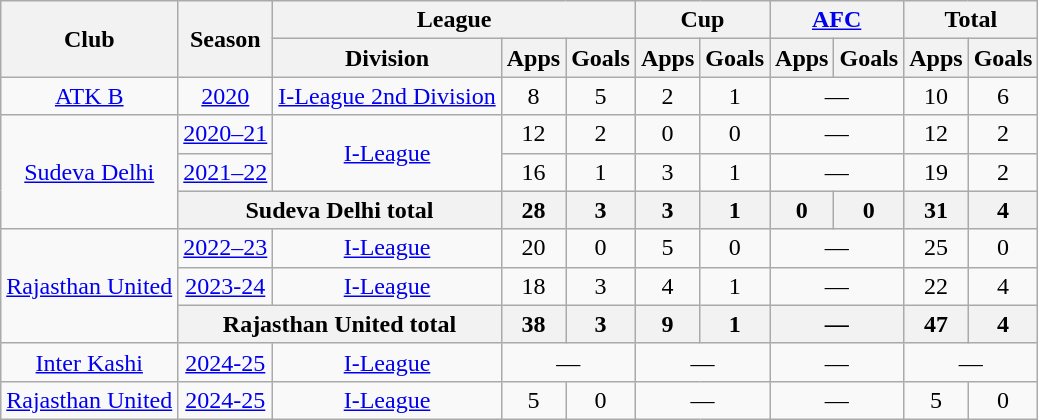<table class="wikitable" style="text-align: center;">
<tr>
<th rowspan="2">Club</th>
<th rowspan="2">Season</th>
<th colspan="3">League</th>
<th colspan="2">Cup</th>
<th colspan="2"><a href='#'>AFC</a></th>
<th colspan="2">Total</th>
</tr>
<tr>
<th>Division</th>
<th>Apps</th>
<th>Goals</th>
<th>Apps</th>
<th>Goals</th>
<th>Apps</th>
<th>Goals</th>
<th>Apps</th>
<th>Goals</th>
</tr>
<tr>
<td rowspan="1"><a href='#'>ATK B</a></td>
<td><a href='#'>2020</a></td>
<td rowspan="1"><a href='#'>I-League 2nd Division</a></td>
<td>8</td>
<td>5</td>
<td>2</td>
<td>1</td>
<td colspan="2">—</td>
<td>10</td>
<td>6</td>
</tr>
<tr>
<td rowspan="3"><a href='#'>Sudeva Delhi</a></td>
<td><a href='#'>2020–21</a></td>
<td rowspan="2"><a href='#'>I-League</a></td>
<td>12</td>
<td>2</td>
<td>0</td>
<td>0</td>
<td colspan="2">—</td>
<td>12</td>
<td>2</td>
</tr>
<tr>
<td><a href='#'>2021–22</a></td>
<td>16</td>
<td>1</td>
<td>3</td>
<td>1</td>
<td colspan="2">—</td>
<td>19</td>
<td>2</td>
</tr>
<tr>
<th colspan="2">Sudeva Delhi total</th>
<th>28</th>
<th>3</th>
<th>3</th>
<th>1</th>
<th>0</th>
<th>0</th>
<th>31</th>
<th>4</th>
</tr>
<tr>
<td rowspan="3"><a href='#'>Rajasthan United</a></td>
<td><a href='#'>2022–23</a></td>
<td><a href='#'>I-League</a></td>
<td>20</td>
<td>0</td>
<td>5</td>
<td>0</td>
<td colspan="2">—</td>
<td>25</td>
<td>0</td>
</tr>
<tr>
<td><a href='#'>2023-24</a></td>
<td><a href='#'>I-League</a></td>
<td>18</td>
<td>3</td>
<td>4</td>
<td>1</td>
<td colspan="2">—</td>
<td>22</td>
<td>4</td>
</tr>
<tr>
<th colspan="2">Rajasthan United total</th>
<th>38</th>
<th>3</th>
<th>9</th>
<th>1</th>
<th colspan="2">—</th>
<th>47</th>
<th>4</th>
</tr>
<tr>
<td><a href='#'>Inter Kashi</a></td>
<td><a href='#'>2024-25</a></td>
<td><a href='#'>I-League</a></td>
<td colspan="2">—</td>
<td colspan="2">—</td>
<td colspan="2">—</td>
<td colspan="2">—</td>
</tr>
<tr>
<td><a href='#'>Rajasthan United</a></td>
<td><a href='#'>2024-25</a></td>
<td><a href='#'>I-League</a></td>
<td>5</td>
<td>0</td>
<td colspan="2">—</td>
<td colspan="2">—</td>
<td>5</td>
<td>0</td>
</tr>
</table>
